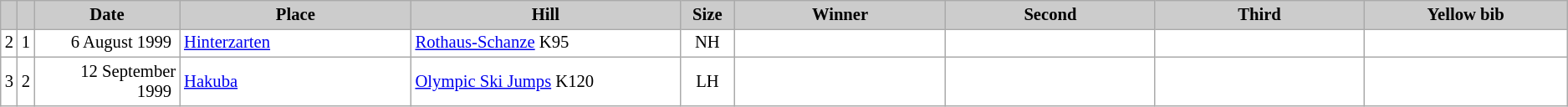<table class="wikitable plainrowheaders" style="background:#fff; font-size:86%; line-height:16px; border:grey solid 1px; border-collapse:collapse;">
<tr style="background:#ccc; text-align:center;">
<th scope="col" style="background:#ccc; width=20 px;"></th>
<th scope="col" style="background:#ccc; width=30 px;"></th>
<th scope="col" style="background:#ccc; width:120px;">Date</th>
<th scope="col" style="background:#ccc; width:200px;">Place</th>
<th scope="col" style="background:#ccc; width:240px;">Hill</th>
<th scope="col" style="background:#ccc; width:40px;">Size</th>
<th scope="col" style="background:#ccc; width:185px;">Winner</th>
<th scope="col" style="background:#ccc; width:185px;">Second</th>
<th scope="col" style="background:#ccc; width:185px;">Third</th>
<th scope="col" style="background:#ccc; width:180px;">Yellow bib</th>
</tr>
<tr>
<td align=center>2</td>
<td align=center>1</td>
<td align=right>6 August 1999 </td>
<td> <a href='#'>Hinterzarten</a></td>
<td><a href='#'>Rothaus-Schanze</a> K95</td>
<td align=center>NH</td>
<td></td>
<td></td>
<td></td>
<td></td>
</tr>
<tr>
<td align=center>3</td>
<td align=center>2</td>
<td align=right>12 September 1999 </td>
<td> <a href='#'>Hakuba</a></td>
<td><a href='#'>Olympic Ski Jumps</a> K120</td>
<td align=center>LH</td>
<td></td>
<td></td>
<td></td>
<td></td>
</tr>
</table>
